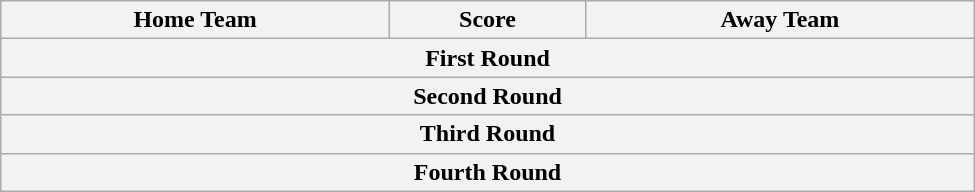<table class="wikitable" style="text-align: center; width:650px">
<tr>
<th scope=col width="245px">Home Team</th>
<th scope=col width="120px">Score</th>
<th scope=col width="245px">Away Team</th>
</tr>
<tr>
<th colspan="3">First Round<br>
 



</th>
</tr>
<tr>
<th colspan="3">Second Round<br>


</th>
</tr>
<tr>
<th colspan="3">Third Round<br>
</th>
</tr>
<tr>
<th colspan="3">Fourth Round<br></th>
</tr>
</table>
